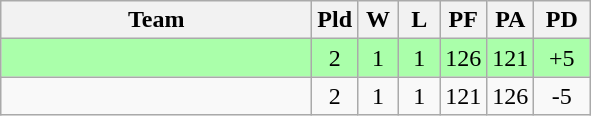<table class=wikitable style="text-align:center">
<tr>
<th width=200>Team</th>
<th width=20>Pld</th>
<th width=20>W</th>
<th width=20>L</th>
<th width=20>PF</th>
<th width=20>PA</th>
<th width=30>PD</th>
</tr>
<tr bgcolor=#aaffaa>
<td align=left></td>
<td>2</td>
<td>1</td>
<td>1</td>
<td>126</td>
<td>121</td>
<td>+5</td>
</tr>
<tr bgcolor=>
<td align=left></td>
<td>2</td>
<td>1</td>
<td>1</td>
<td>121</td>
<td>126</td>
<td>-5</td>
</tr>
</table>
